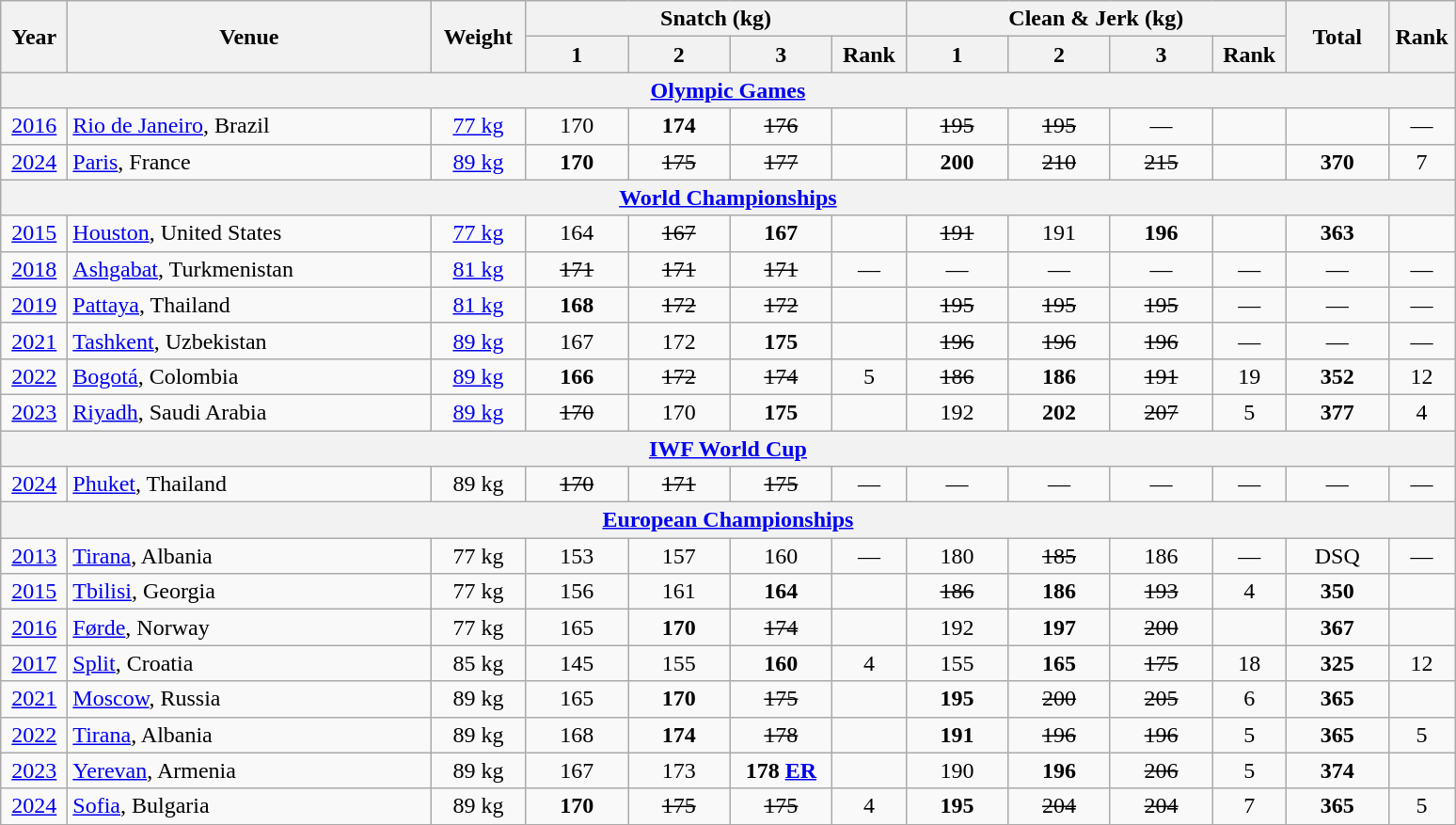<table class="wikitable" style="text-align:center;">
<tr>
<th rowspan=2 width=40>Year</th>
<th rowspan=2 width=250>Venue</th>
<th rowspan=2 width=60>Weight</th>
<th colspan=4>Snatch (kg)</th>
<th colspan=4>Clean & Jerk (kg)</th>
<th rowspan=2 width=65>Total</th>
<th rowspan=2 width=40>Rank</th>
</tr>
<tr>
<th width=65>1</th>
<th width=65>2</th>
<th width=65>3</th>
<th width=45>Rank</th>
<th width=65>1</th>
<th width=65>2</th>
<th width=65>3</th>
<th width=45>Rank</th>
</tr>
<tr>
<th colspan=13><a href='#'>Olympic Games</a></th>
</tr>
<tr>
<td><a href='#'>2016</a></td>
<td align=left><a href='#'>Rio de Janeiro</a>, Brazil</td>
<td><a href='#'>77 kg</a></td>
<td>170</td>
<td><strong>174</strong></td>
<td><s>176</s></td>
<td></td>
<td><s>195</s></td>
<td><s>195</s></td>
<td>—</td>
<td></td>
<td></td>
<td>—</td>
</tr>
<tr>
<td><a href='#'>2024</a></td>
<td align=left><a href='#'>Paris</a>, France</td>
<td><a href='#'>89 kg</a></td>
<td><strong>170</strong></td>
<td><s>175</s></td>
<td><s>177</s></td>
<td></td>
<td><strong>200</strong></td>
<td><s>210</s></td>
<td><s>215</s></td>
<td></td>
<td><strong>370</strong></td>
<td>7</td>
</tr>
<tr>
<th colspan=13><a href='#'>World Championships</a></th>
</tr>
<tr>
<td><a href='#'>2015</a></td>
<td align=left><a href='#'>Houston</a>, United States</td>
<td><a href='#'>77 kg</a></td>
<td>164</td>
<td><s>167 </s></td>
<td><strong>167</strong></td>
<td></td>
<td><s>191 </s></td>
<td>191</td>
<td><strong>196</strong></td>
<td></td>
<td><strong>363</strong></td>
<td></td>
</tr>
<tr>
<td><a href='#'>2018</a></td>
<td align=left><a href='#'>Ashgabat</a>, Turkmenistan</td>
<td><a href='#'>81 kg</a></td>
<td><s>171</s></td>
<td><s>171 </s></td>
<td><s>171 </s></td>
<td>—</td>
<td>—</td>
<td>—</td>
<td>—</td>
<td>—</td>
<td>—</td>
<td>—</td>
</tr>
<tr>
<td><a href='#'>2019</a></td>
<td align=left><a href='#'>Pattaya</a>, Thailand</td>
<td><a href='#'>81 kg</a></td>
<td><strong>168</strong></td>
<td><s>172</s></td>
<td><s>172</s></td>
<td></td>
<td><s>195</s></td>
<td><s>195</s></td>
<td><s>195</s></td>
<td>—</td>
<td>—</td>
<td>—</td>
</tr>
<tr>
<td><a href='#'>2021</a></td>
<td align=left><a href='#'>Tashkent</a>, Uzbekistan</td>
<td><a href='#'>89 kg</a></td>
<td>167</td>
<td>172</td>
<td><strong>175</strong></td>
<td></td>
<td><s>196</s></td>
<td><s>196</s></td>
<td><s>196</s></td>
<td>—</td>
<td>—</td>
<td>—</td>
</tr>
<tr>
<td><a href='#'>2022</a></td>
<td align=left><a href='#'>Bogotá</a>, Colombia</td>
<td><a href='#'>89 kg</a></td>
<td><strong>166</strong></td>
<td><s>172</s></td>
<td><s>174</s></td>
<td>5</td>
<td><s>186</s></td>
<td><strong>186</strong></td>
<td><s>191</s></td>
<td>19</td>
<td><strong>352</strong></td>
<td>12</td>
</tr>
<tr>
<td><a href='#'>2023</a></td>
<td align=left><a href='#'>Riyadh</a>, Saudi Arabia</td>
<td><a href='#'>89 kg</a></td>
<td><s>170</s></td>
<td>170</td>
<td><strong>175</strong></td>
<td></td>
<td>192</td>
<td><strong>202</strong></td>
<td><s>207</s></td>
<td>5</td>
<td><strong>377</strong></td>
<td>4</td>
</tr>
<tr>
<th colspan=13><a href='#'>IWF World Cup</a></th>
</tr>
<tr>
<td><a href='#'>2024</a></td>
<td align=left><a href='#'>Phuket</a>, Thailand</td>
<td>89 kg</td>
<td><s>170</s></td>
<td><s>171</s></td>
<td><s>175</s></td>
<td>—</td>
<td>—</td>
<td>—</td>
<td>—</td>
<td>—</td>
<td>—</td>
<td>—</td>
</tr>
<tr>
<th colspan=13><a href='#'>European Championships</a></th>
</tr>
<tr>
<td><a href='#'>2013</a></td>
<td align=left><a href='#'>Tirana</a>, Albania</td>
<td>77 kg</td>
<td>153</td>
<td>157</td>
<td>160</td>
<td>—</td>
<td>180</td>
<td><s>185</s></td>
<td>186</td>
<td>—</td>
<td>DSQ</td>
<td>—</td>
</tr>
<tr>
<td><a href='#'>2015</a></td>
<td align=left><a href='#'>Tbilisi</a>, Georgia</td>
<td>77 kg</td>
<td>156</td>
<td>161</td>
<td><strong>164</strong></td>
<td></td>
<td><s>186</s></td>
<td><strong>186</strong></td>
<td><s>193</s></td>
<td>4</td>
<td><strong>350</strong></td>
<td></td>
</tr>
<tr>
<td><a href='#'>2016</a></td>
<td align=left><a href='#'>Førde</a>, Norway</td>
<td>77 kg</td>
<td>165</td>
<td><strong>170</strong></td>
<td><s>174</s></td>
<td></td>
<td>192</td>
<td><strong>197</strong></td>
<td><s>200</s></td>
<td></td>
<td><strong>367</strong></td>
<td></td>
</tr>
<tr>
<td><a href='#'>2017</a></td>
<td align=left><a href='#'>Split</a>, Croatia</td>
<td>85 kg</td>
<td>145</td>
<td>155</td>
<td><strong>160</strong></td>
<td>4</td>
<td>155</td>
<td><strong>165</strong></td>
<td><s>175</s></td>
<td>18</td>
<td><strong>325</strong></td>
<td>12</td>
</tr>
<tr>
<td><a href='#'>2021</a></td>
<td align="left"><a href='#'>Moscow</a>, Russia</td>
<td>89 kg</td>
<td>165</td>
<td><strong>170</strong></td>
<td><s>175</s></td>
<td></td>
<td><strong>195</strong></td>
<td><s>200</s></td>
<td><s>205</s></td>
<td>6</td>
<td><strong>365</strong></td>
<td></td>
</tr>
<tr>
<td><a href='#'>2022</a></td>
<td align="left"><a href='#'>Tirana</a>, Albania</td>
<td>89 kg</td>
<td>168</td>
<td><strong>174</strong></td>
<td><s>178</s></td>
<td></td>
<td><strong>191</strong></td>
<td><s>196</s></td>
<td><s>196</s></td>
<td>5</td>
<td><strong>365</strong></td>
<td>5</td>
</tr>
<tr>
<td><a href='#'>2023</a></td>
<td align="left"><a href='#'>Yerevan</a>, Armenia</td>
<td>89 kg</td>
<td>167</td>
<td>173</td>
<td><strong>178 <a href='#'>ER</a></strong></td>
<td></td>
<td>190</td>
<td><strong>196</strong></td>
<td><s>206</s></td>
<td>5</td>
<td><strong>374</strong></td>
<td></td>
</tr>
<tr>
<td><a href='#'>2024</a></td>
<td align="left"><a href='#'>Sofia</a>, Bulgaria</td>
<td>89 kg</td>
<td><strong>170</strong></td>
<td><s>175</s></td>
<td><s>175</s></td>
<td>4</td>
<td><strong>195</strong></td>
<td><s>204</s></td>
<td><s>204</s></td>
<td>7</td>
<td><strong>365</strong></td>
<td>5</td>
</tr>
</table>
